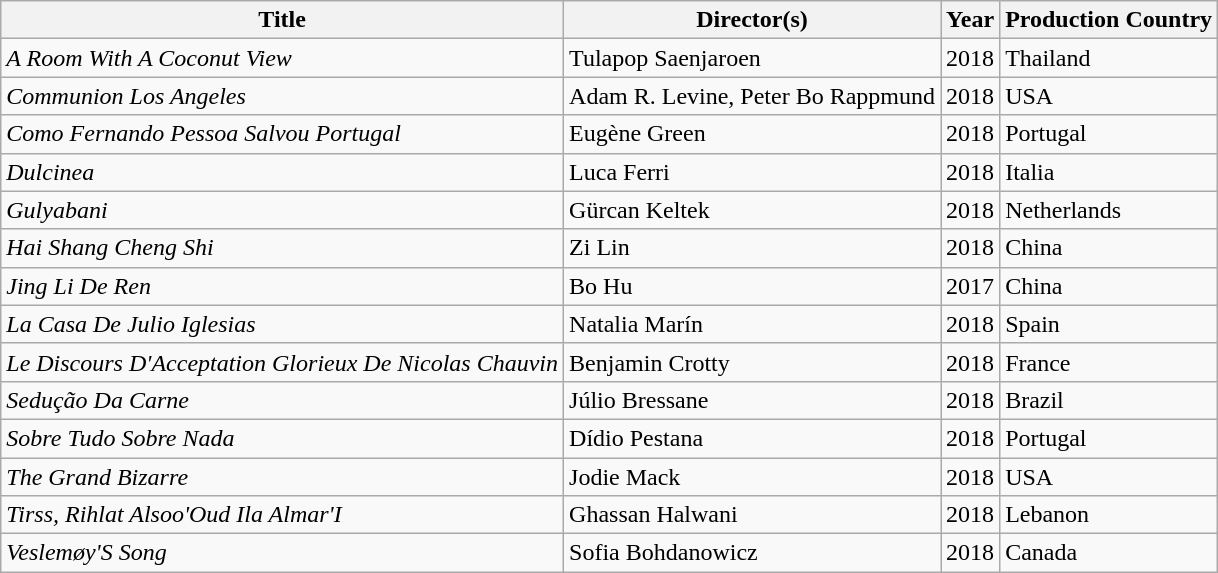<table class="wikitable sortable">
<tr>
<th>Title</th>
<th>Director(s)</th>
<th>Year</th>
<th>Production Country</th>
</tr>
<tr>
<td><em>A Room With A Coconut View</em></td>
<td>Tulapop Saenjaroen</td>
<td>2018</td>
<td>Thailand</td>
</tr>
<tr>
<td><em>Communion Los Angeles</em></td>
<td>Adam R. Levine, Peter Bo Rappmund</td>
<td>2018</td>
<td>USA</td>
</tr>
<tr>
<td><em>Como Fernando Pessoa Salvou Portugal</em></td>
<td>Eugène Green</td>
<td>2018</td>
<td>Portugal</td>
</tr>
<tr>
<td><em>Dulcinea</em></td>
<td>Luca Ferri</td>
<td>2018</td>
<td>Italia</td>
</tr>
<tr>
<td><em>Gulyabani</em></td>
<td>Gürcan Keltek</td>
<td>2018</td>
<td>Netherlands</td>
</tr>
<tr>
<td><em>Hai Shang Cheng Shi</em></td>
<td>Zi Lin</td>
<td>2018</td>
<td>China</td>
</tr>
<tr>
<td><em>Jing Li De Ren</em></td>
<td>Bo Hu</td>
<td>2017</td>
<td>China</td>
</tr>
<tr>
<td><em>La Casa De Julio Iglesias</em></td>
<td>Natalia Marín</td>
<td>2018</td>
<td>Spain</td>
</tr>
<tr>
<td><em>Le Discours D'Acceptation Glorieux De Nicolas Chauvin</em></td>
<td>Benjamin Crotty</td>
<td>2018</td>
<td>France</td>
</tr>
<tr>
<td><em>Sedução Da Carne</em></td>
<td>Júlio Bressane</td>
<td>2018</td>
<td>Brazil</td>
</tr>
<tr>
<td><em>Sobre Tudo Sobre Nada</em></td>
<td>Dídio Pestana</td>
<td>2018</td>
<td>Portugal</td>
</tr>
<tr>
<td><em>The Grand Bizarre</em></td>
<td>Jodie Mack</td>
<td>2018</td>
<td>USA</td>
</tr>
<tr>
<td><em>Tirss, Rihlat Alsoo'Oud Ila Almar'I</em></td>
<td>Ghassan Halwani</td>
<td>2018</td>
<td>Lebanon</td>
</tr>
<tr>
<td><em>Veslemøy'S Song</em></td>
<td>Sofia Bohdanowicz</td>
<td>2018</td>
<td>Canada</td>
</tr>
</table>
